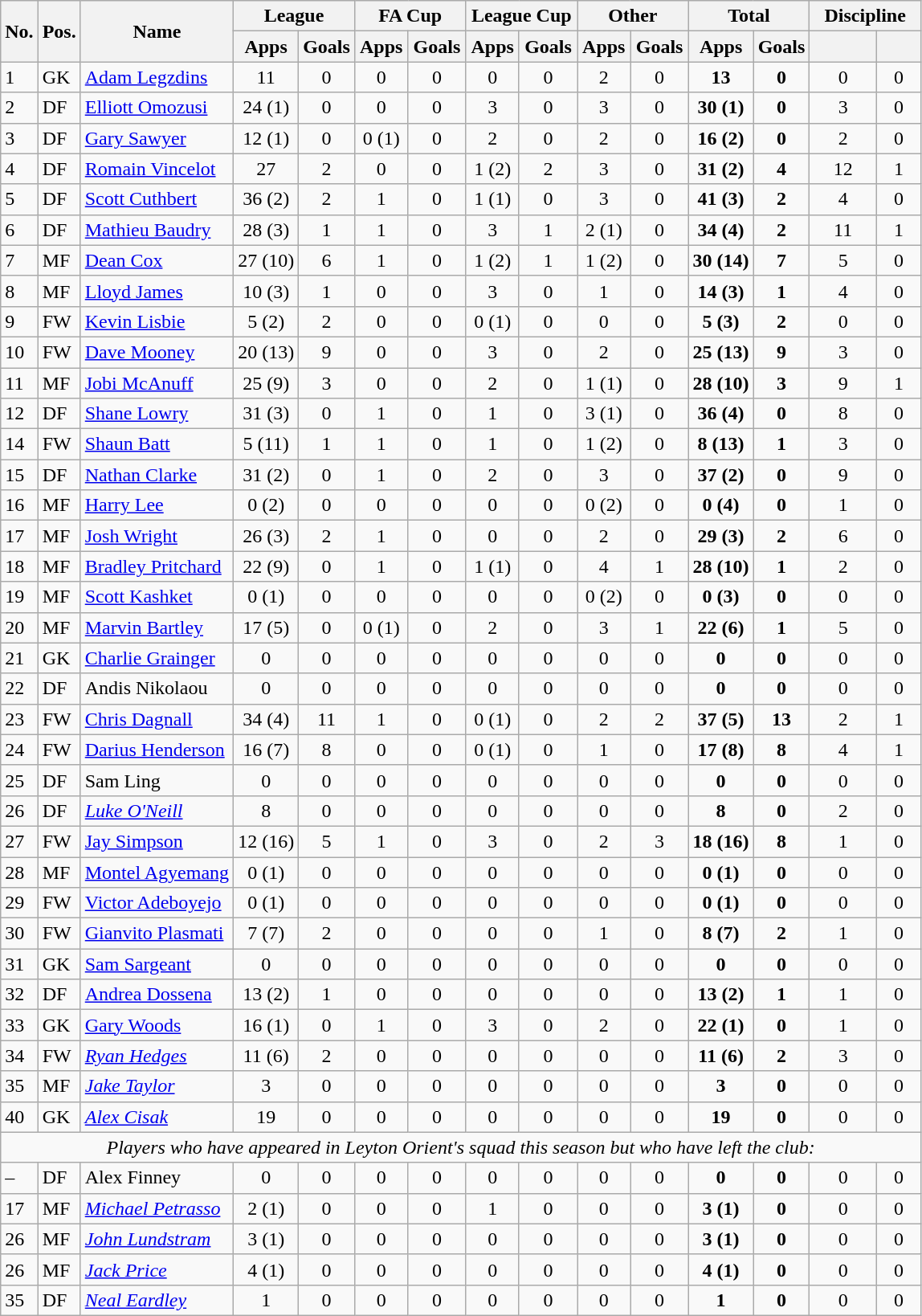<table class="wikitable" style="text-align:center">
<tr>
<th rowspan="2">No.</th>
<th rowspan="2">Pos.</th>
<th rowspan="2">Name</th>
<th colspan="2" style="width:85px;">League</th>
<th colspan="2" style="width:85px;">FA Cup</th>
<th colspan="2" style="width:85px;">League Cup</th>
<th colspan="2" style="width:85px;">Other</th>
<th colspan="2" style="width:85px;">Total</th>
<th colspan="2" style="width:85px;">Discipline</th>
</tr>
<tr>
<th>Apps</th>
<th>Goals</th>
<th>Apps</th>
<th>Goals</th>
<th>Apps</th>
<th>Goals</th>
<th>Apps</th>
<th>Goals</th>
<th>Apps</th>
<th>Goals</th>
<th></th>
<th></th>
</tr>
<tr>
<td align="left">1</td>
<td align="left">GK</td>
<td align="left"> <a href='#'>Adam Legzdins</a></td>
<td>11</td>
<td>0</td>
<td>0</td>
<td>0</td>
<td>0</td>
<td>0</td>
<td>2</td>
<td>0</td>
<td><strong>13</strong></td>
<td><strong>0</strong></td>
<td>0</td>
<td>0</td>
</tr>
<tr>
<td align="left">2</td>
<td align="left">DF</td>
<td align="left"> <a href='#'>Elliott Omozusi</a></td>
<td>24 (1)</td>
<td>0</td>
<td>0</td>
<td>0</td>
<td>3</td>
<td>0</td>
<td>3</td>
<td>0</td>
<td><strong>30 (1)</strong></td>
<td><strong>0</strong></td>
<td>3</td>
<td>0</td>
</tr>
<tr>
<td align="left">3</td>
<td align="left">DF</td>
<td align="left"> <a href='#'>Gary Sawyer</a></td>
<td>12 (1)</td>
<td>0</td>
<td>0 (1)</td>
<td>0</td>
<td>2</td>
<td>0</td>
<td>2</td>
<td>0</td>
<td><strong>16 (2)</strong></td>
<td><strong>0</strong></td>
<td>2</td>
<td>0</td>
</tr>
<tr>
<td align="left">4</td>
<td align="left">DF</td>
<td align="left"> <a href='#'>Romain Vincelot</a></td>
<td>27</td>
<td>2</td>
<td>0</td>
<td>0</td>
<td>1 (2)</td>
<td>2</td>
<td>3</td>
<td>0</td>
<td><strong>31 (2)</strong></td>
<td><strong>4</strong></td>
<td>12</td>
<td>1</td>
</tr>
<tr>
<td align="left">5</td>
<td align="left">DF</td>
<td align="left"> <a href='#'>Scott Cuthbert</a></td>
<td>36 (2)</td>
<td>2</td>
<td>1</td>
<td>0</td>
<td>1 (1)</td>
<td>0</td>
<td>3</td>
<td>0</td>
<td><strong>41 (3)</strong></td>
<td><strong>2</strong></td>
<td>4</td>
<td>0</td>
</tr>
<tr>
<td align="left">6</td>
<td align="left">DF</td>
<td align="left"> <a href='#'>Mathieu Baudry</a></td>
<td>28 (3)</td>
<td>1</td>
<td>1</td>
<td>0</td>
<td>3</td>
<td>1</td>
<td>2 (1)</td>
<td>0</td>
<td><strong>34 (4)</strong></td>
<td><strong>2</strong></td>
<td>11</td>
<td>1</td>
</tr>
<tr>
<td align="left">7</td>
<td align="left">MF</td>
<td align="left"> <a href='#'>Dean Cox</a></td>
<td>27 (10)</td>
<td>6</td>
<td>1</td>
<td>0</td>
<td>1 (2)</td>
<td>1</td>
<td>1 (2)</td>
<td>0</td>
<td><strong>30 (14)</strong></td>
<td><strong>7</strong></td>
<td>5</td>
<td>0</td>
</tr>
<tr>
<td align="left">8</td>
<td align="left">MF</td>
<td align="left"> <a href='#'>Lloyd James</a></td>
<td>10 (3)</td>
<td>1</td>
<td>0</td>
<td>0</td>
<td>3</td>
<td>0</td>
<td>1</td>
<td>0</td>
<td><strong>14 (3)</strong></td>
<td><strong>1</strong></td>
<td>4</td>
<td>0</td>
</tr>
<tr>
<td align="left">9</td>
<td align="left">FW</td>
<td align="left"> <a href='#'>Kevin Lisbie</a></td>
<td>5 (2)</td>
<td>2</td>
<td>0</td>
<td>0</td>
<td>0 (1)</td>
<td>0</td>
<td>0</td>
<td>0</td>
<td><strong>5 (3)</strong></td>
<td><strong>2</strong></td>
<td>0</td>
<td>0</td>
</tr>
<tr>
<td align="left">10</td>
<td align="left">FW</td>
<td align="left"> <a href='#'>Dave Mooney</a></td>
<td>20 (13)</td>
<td>9</td>
<td>0</td>
<td>0</td>
<td>3</td>
<td>0</td>
<td>2</td>
<td>0</td>
<td><strong>25 (13)</strong></td>
<td><strong>9</strong></td>
<td>3</td>
<td>0</td>
</tr>
<tr>
<td align="left">11</td>
<td align="left">MF</td>
<td align="left"> <a href='#'>Jobi McAnuff</a></td>
<td>25 (9)</td>
<td>3</td>
<td>0</td>
<td>0</td>
<td>2</td>
<td>0</td>
<td>1 (1)</td>
<td>0</td>
<td><strong>28 (10)</strong></td>
<td><strong>3</strong></td>
<td>9</td>
<td>1</td>
</tr>
<tr>
<td align="left">12</td>
<td align="left">DF</td>
<td align="left"> <a href='#'>Shane Lowry</a></td>
<td>31 (3)</td>
<td>0</td>
<td>1</td>
<td>0</td>
<td>1</td>
<td>0</td>
<td>3 (1)</td>
<td>0</td>
<td><strong>36 (4)</strong></td>
<td><strong>0</strong></td>
<td>8</td>
<td>0</td>
</tr>
<tr>
<td align="left">14</td>
<td align="left">FW</td>
<td align="left"> <a href='#'>Shaun Batt</a></td>
<td>5 (11)</td>
<td>1</td>
<td>1</td>
<td>0</td>
<td>1</td>
<td>0</td>
<td>1 (2)</td>
<td>0</td>
<td><strong>8 (13)</strong></td>
<td><strong>1</strong></td>
<td>3</td>
<td>0</td>
</tr>
<tr>
<td align="left">15</td>
<td align="left">DF</td>
<td align="left"> <a href='#'>Nathan Clarke</a></td>
<td>31 (2)</td>
<td>0</td>
<td>1</td>
<td>0</td>
<td>2</td>
<td>0</td>
<td>3</td>
<td>0</td>
<td><strong>37 (2)</strong></td>
<td><strong>0</strong></td>
<td>9</td>
<td>0</td>
</tr>
<tr>
<td align="left">16</td>
<td align="left">MF</td>
<td align="left"> <a href='#'>Harry Lee</a></td>
<td>0 (2)</td>
<td>0</td>
<td>0</td>
<td>0</td>
<td>0</td>
<td>0</td>
<td>0 (2)</td>
<td>0</td>
<td><strong>0 (4)</strong></td>
<td><strong>0</strong></td>
<td>1</td>
<td>0</td>
</tr>
<tr>
<td align="left">17</td>
<td align="left">MF</td>
<td align="left"> <a href='#'>Josh Wright</a></td>
<td>26 (3)</td>
<td>2</td>
<td>1</td>
<td>0</td>
<td>0</td>
<td>0</td>
<td>2</td>
<td>0</td>
<td><strong>29 (3)</strong></td>
<td><strong>2</strong></td>
<td>6</td>
<td>0</td>
</tr>
<tr>
<td align="left">18</td>
<td align="left">MF</td>
<td align="left"> <a href='#'>Bradley Pritchard</a></td>
<td>22 (9)</td>
<td>0</td>
<td>1</td>
<td>0</td>
<td>1 (1)</td>
<td>0</td>
<td>4</td>
<td>1</td>
<td><strong>28 (10)</strong></td>
<td><strong>1</strong></td>
<td>2</td>
<td>0</td>
</tr>
<tr>
<td align="left">19</td>
<td align="left">MF</td>
<td align="left"> <a href='#'>Scott Kashket</a></td>
<td>0 (1)</td>
<td>0</td>
<td>0</td>
<td>0</td>
<td>0</td>
<td>0</td>
<td>0 (2)</td>
<td>0</td>
<td><strong>0 (3)</strong></td>
<td><strong>0</strong></td>
<td>0</td>
<td>0</td>
</tr>
<tr>
<td align="left">20</td>
<td align="left">MF</td>
<td align="left"> <a href='#'>Marvin Bartley</a></td>
<td>17 (5)</td>
<td>0</td>
<td>0 (1)</td>
<td>0</td>
<td>2</td>
<td>0</td>
<td>3</td>
<td>1</td>
<td><strong>22 (6)</strong></td>
<td><strong>1</strong></td>
<td>5</td>
<td>0</td>
</tr>
<tr>
<td align="left">21</td>
<td align="left">GK</td>
<td align="left"> <a href='#'>Charlie Grainger</a></td>
<td>0</td>
<td>0</td>
<td>0</td>
<td>0</td>
<td>0</td>
<td>0</td>
<td>0</td>
<td>0</td>
<td><strong>0</strong></td>
<td><strong>0</strong></td>
<td>0</td>
<td>0</td>
</tr>
<tr>
<td align="left">22</td>
<td align="left">DF</td>
<td align="left"> Andis Nikolaou</td>
<td>0</td>
<td>0</td>
<td>0</td>
<td>0</td>
<td>0</td>
<td>0</td>
<td>0</td>
<td>0</td>
<td><strong>0</strong></td>
<td><strong>0</strong></td>
<td>0</td>
<td>0</td>
</tr>
<tr>
<td align="left">23</td>
<td align="left">FW</td>
<td align="left"> <a href='#'>Chris Dagnall</a></td>
<td>34 (4)</td>
<td>11</td>
<td>1</td>
<td>0</td>
<td>0 (1)</td>
<td>0</td>
<td>2</td>
<td>2</td>
<td><strong>37 (5)</strong></td>
<td><strong>13</strong></td>
<td>2</td>
<td>1</td>
</tr>
<tr>
<td align="left">24</td>
<td align="left">FW</td>
<td align="left"> <a href='#'>Darius Henderson</a></td>
<td>16 (7)</td>
<td>8</td>
<td>0</td>
<td>0</td>
<td>0 (1)</td>
<td>0</td>
<td>1</td>
<td>0</td>
<td><strong>17 (8)</strong></td>
<td><strong>8</strong></td>
<td>4</td>
<td>1</td>
</tr>
<tr>
<td align="left">25</td>
<td align="left">DF</td>
<td align="left"> Sam Ling</td>
<td>0</td>
<td>0</td>
<td>0</td>
<td>0</td>
<td>0</td>
<td>0</td>
<td>0</td>
<td>0</td>
<td><strong>0</strong></td>
<td><strong>0</strong></td>
<td>0</td>
<td>0</td>
</tr>
<tr>
<td align="left">26</td>
<td align="left">DF</td>
<td align="left"> <em><a href='#'>Luke O'Neill</a></em></td>
<td>8</td>
<td>0</td>
<td>0</td>
<td>0</td>
<td>0</td>
<td>0</td>
<td>0</td>
<td>0</td>
<td><strong>8</strong></td>
<td><strong>0</strong></td>
<td>2</td>
<td>0</td>
</tr>
<tr>
<td align="left">27</td>
<td align="left">FW</td>
<td align="left"> <a href='#'>Jay Simpson</a></td>
<td>12 (16)</td>
<td>5</td>
<td>1</td>
<td>0</td>
<td>3</td>
<td>0</td>
<td>2</td>
<td>3</td>
<td><strong>18 (16)</strong></td>
<td><strong>8</strong></td>
<td>1</td>
<td>0</td>
</tr>
<tr>
<td align="left">28</td>
<td align="left">MF</td>
<td align="left"> <a href='#'>Montel Agyemang</a></td>
<td>0 (1)</td>
<td>0</td>
<td>0</td>
<td>0</td>
<td>0</td>
<td>0</td>
<td>0</td>
<td>0</td>
<td><strong>0 (1)</strong></td>
<td><strong>0</strong></td>
<td>0</td>
<td>0</td>
</tr>
<tr>
<td align="left">29</td>
<td align="left">FW</td>
<td align="left"> <a href='#'>Victor Adeboyejo</a></td>
<td>0 (1)</td>
<td>0</td>
<td>0</td>
<td>0</td>
<td>0</td>
<td>0</td>
<td>0</td>
<td>0</td>
<td><strong>0 (1)</strong></td>
<td><strong>0</strong></td>
<td>0</td>
<td>0</td>
</tr>
<tr>
<td align="left">30</td>
<td align="left">FW</td>
<td align="left"> <a href='#'>Gianvito Plasmati</a></td>
<td>7 (7)</td>
<td>2</td>
<td>0</td>
<td>0</td>
<td>0</td>
<td>0</td>
<td>1</td>
<td>0</td>
<td><strong>8 (7)</strong></td>
<td><strong>2</strong></td>
<td>1</td>
<td>0</td>
</tr>
<tr>
<td align="left">31</td>
<td align="left">GK</td>
<td align="left"> <a href='#'>Sam Sargeant</a></td>
<td>0</td>
<td>0</td>
<td>0</td>
<td>0</td>
<td>0</td>
<td>0</td>
<td>0</td>
<td>0</td>
<td><strong>0</strong></td>
<td><strong>0</strong></td>
<td>0</td>
<td>0</td>
</tr>
<tr>
<td align="left">32</td>
<td align="left">DF</td>
<td align="left"> <a href='#'>Andrea Dossena</a></td>
<td>13 (2)</td>
<td>1</td>
<td>0</td>
<td>0</td>
<td>0</td>
<td>0</td>
<td>0</td>
<td>0</td>
<td><strong>13 (2)</strong></td>
<td><strong>1</strong></td>
<td>1</td>
<td>0</td>
</tr>
<tr>
<td align="left">33</td>
<td align="left">GK</td>
<td align="left"> <a href='#'>Gary Woods</a></td>
<td>16 (1)</td>
<td>0</td>
<td>1</td>
<td>0</td>
<td>3</td>
<td>0</td>
<td>2</td>
<td>0</td>
<td><strong>22 (1)</strong></td>
<td><strong>0</strong></td>
<td>1</td>
<td>0</td>
</tr>
<tr>
<td align="left">34</td>
<td align="left">FW</td>
<td align="left"> <em><a href='#'>Ryan Hedges</a></em></td>
<td>11 (6)</td>
<td>2</td>
<td>0</td>
<td>0</td>
<td>0</td>
<td>0</td>
<td>0</td>
<td>0</td>
<td><strong>11 (6)</strong></td>
<td><strong>2</strong></td>
<td>3</td>
<td>0</td>
</tr>
<tr>
<td align="left">35</td>
<td align="left">MF</td>
<td align="left"> <em><a href='#'>Jake Taylor</a></em></td>
<td>3</td>
<td>0</td>
<td>0</td>
<td>0</td>
<td>0</td>
<td>0</td>
<td>0</td>
<td>0</td>
<td><strong>3</strong></td>
<td><strong>0</strong></td>
<td>0</td>
<td>0</td>
</tr>
<tr>
<td align="left">40</td>
<td align="left">GK</td>
<td align="left"> <em><a href='#'>Alex Cisak</a></em></td>
<td>19</td>
<td>0</td>
<td>0</td>
<td>0</td>
<td>0</td>
<td>0</td>
<td>0</td>
<td>0</td>
<td><strong>19</strong></td>
<td><strong>0</strong></td>
<td>0</td>
<td>0</td>
</tr>
<tr>
<td colspan="15"><em>Players who have appeared in Leyton Orient's squad this season but who have left the club:</em></td>
</tr>
<tr>
<td align="left">–</td>
<td align="left">DF</td>
<td align="left"> Alex Finney</td>
<td>0</td>
<td>0</td>
<td>0</td>
<td>0</td>
<td>0</td>
<td>0</td>
<td>0</td>
<td>0</td>
<td><strong>0</strong></td>
<td><strong>0</strong></td>
<td>0</td>
<td>0</td>
</tr>
<tr>
<td align="left">17</td>
<td align="left">MF</td>
<td align="left"> <em><a href='#'>Michael Petrasso</a></em></td>
<td>2 (1)</td>
<td>0</td>
<td>0</td>
<td>0</td>
<td>1</td>
<td>0</td>
<td>0</td>
<td>0</td>
<td><strong>3 (1)</strong></td>
<td><strong>0</strong></td>
<td>0</td>
<td>0</td>
</tr>
<tr>
<td align="left">26</td>
<td align="left">MF</td>
<td align="left"> <em><a href='#'>John Lundstram</a></em></td>
<td>3 (1)</td>
<td>0</td>
<td>0</td>
<td>0</td>
<td>0</td>
<td>0</td>
<td>0</td>
<td>0</td>
<td><strong>3 (1)</strong></td>
<td><strong>0</strong></td>
<td>0</td>
<td>0</td>
</tr>
<tr>
<td align="left">26</td>
<td align="left">MF</td>
<td align="left"> <em><a href='#'>Jack Price</a></em></td>
<td>4 (1)</td>
<td>0</td>
<td>0</td>
<td>0</td>
<td>0</td>
<td>0</td>
<td>0</td>
<td>0</td>
<td><strong>4 (1)</strong></td>
<td><strong>0</strong></td>
<td>0</td>
<td>0</td>
</tr>
<tr>
<td align="left">35</td>
<td align="left">DF</td>
<td align="left"> <em><a href='#'>Neal Eardley</a></em></td>
<td>1</td>
<td>0</td>
<td>0</td>
<td>0</td>
<td>0</td>
<td>0</td>
<td>0</td>
<td>0</td>
<td><strong>1</strong></td>
<td><strong>0</strong></td>
<td>0</td>
<td>0</td>
</tr>
</table>
